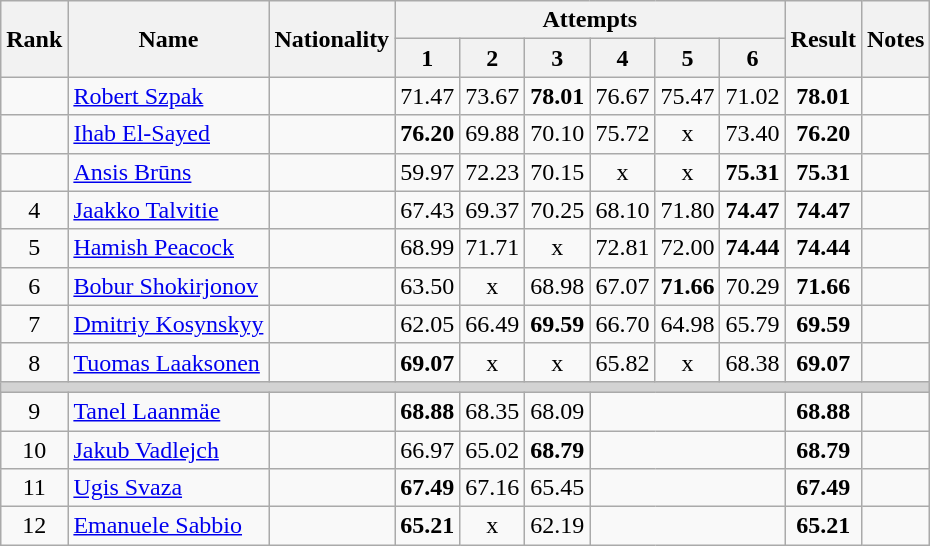<table class="wikitable sortable" style="text-align:center">
<tr>
<th rowspan=2>Rank</th>
<th rowspan=2>Name</th>
<th rowspan=2>Nationality</th>
<th colspan=6>Attempts</th>
<th rowspan=2>Result</th>
<th rowspan=2>Notes</th>
</tr>
<tr>
<th>1</th>
<th>2</th>
<th>3</th>
<th>4</th>
<th>5</th>
<th>6</th>
</tr>
<tr>
<td></td>
<td align=left><a href='#'>Robert Szpak</a></td>
<td align=left></td>
<td>71.47</td>
<td>73.67</td>
<td><strong>78.01</strong></td>
<td>76.67</td>
<td>75.47</td>
<td>71.02</td>
<td><strong>78.01</strong></td>
<td></td>
</tr>
<tr>
<td></td>
<td align=left><a href='#'>Ihab El-Sayed</a></td>
<td align=left></td>
<td><strong>76.20</strong></td>
<td>69.88</td>
<td>70.10</td>
<td>75.72</td>
<td>x</td>
<td>73.40</td>
<td><strong>76.20</strong></td>
<td></td>
</tr>
<tr>
<td></td>
<td align=left><a href='#'>Ansis Brūns</a></td>
<td align=left></td>
<td>59.97</td>
<td>72.23</td>
<td>70.15</td>
<td>x</td>
<td>x</td>
<td><strong>75.31</strong></td>
<td><strong>75.31</strong></td>
<td></td>
</tr>
<tr>
<td>4</td>
<td align=left><a href='#'>Jaakko Talvitie</a></td>
<td align=left></td>
<td>67.43</td>
<td>69.37</td>
<td>70.25</td>
<td>68.10</td>
<td>71.80</td>
<td><strong>74.47</strong></td>
<td><strong>74.47</strong></td>
<td></td>
</tr>
<tr>
<td>5</td>
<td align=left><a href='#'>Hamish Peacock</a></td>
<td align=left></td>
<td>68.99</td>
<td>71.71</td>
<td>x</td>
<td>72.81</td>
<td>72.00</td>
<td><strong>74.44</strong></td>
<td><strong>74.44</strong></td>
<td></td>
</tr>
<tr>
<td>6</td>
<td align=left><a href='#'>Bobur Shokirjonov</a></td>
<td align=left></td>
<td>63.50</td>
<td>x</td>
<td>68.98</td>
<td>67.07</td>
<td><strong>71.66</strong></td>
<td>70.29</td>
<td><strong>71.66</strong></td>
<td></td>
</tr>
<tr>
<td>7</td>
<td align=left><a href='#'>Dmitriy Kosynskyy</a></td>
<td align=left></td>
<td>62.05</td>
<td>66.49</td>
<td><strong>69.59</strong></td>
<td>66.70</td>
<td>64.98</td>
<td>65.79</td>
<td><strong>69.59</strong></td>
<td></td>
</tr>
<tr>
<td>8</td>
<td align=left><a href='#'>Tuomas Laaksonen</a></td>
<td align=left></td>
<td><strong>69.07</strong></td>
<td>x</td>
<td>x</td>
<td>65.82</td>
<td>x</td>
<td>68.38</td>
<td><strong>69.07</strong></td>
<td></td>
</tr>
<tr>
<td colspan=11 bgcolor=lightgray></td>
</tr>
<tr>
<td>9</td>
<td align=left><a href='#'>Tanel Laanmäe</a></td>
<td align=left></td>
<td><strong>68.88</strong></td>
<td>68.35</td>
<td>68.09</td>
<td colspan=3></td>
<td><strong>68.88</strong></td>
<td></td>
</tr>
<tr>
<td>10</td>
<td align=left><a href='#'>Jakub Vadlejch</a></td>
<td align=left></td>
<td>66.97</td>
<td>65.02</td>
<td><strong>68.79</strong></td>
<td colspan=3></td>
<td><strong>68.79</strong></td>
<td></td>
</tr>
<tr>
<td>11</td>
<td align=left><a href='#'>Ugis Svaza</a></td>
<td align=left></td>
<td><strong>67.49</strong></td>
<td>67.16</td>
<td>65.45</td>
<td colspan=3></td>
<td><strong>67.49</strong></td>
<td></td>
</tr>
<tr>
<td>12</td>
<td align=left><a href='#'>Emanuele Sabbio</a></td>
<td align=left></td>
<td><strong>65.21</strong></td>
<td>x</td>
<td>62.19</td>
<td colspan=3></td>
<td><strong>65.21</strong></td>
<td></td>
</tr>
</table>
